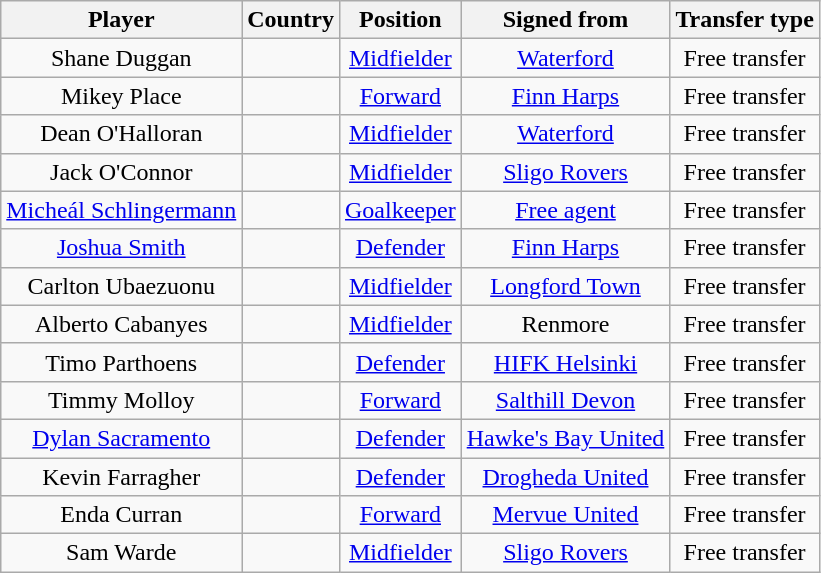<table class="wikitable" style="text-align:center">
<tr>
<th>Player</th>
<th>Country</th>
<th>Position</th>
<th>Signed from</th>
<th>Transfer type</th>
</tr>
<tr>
<td>Shane Duggan</td>
<td></td>
<td><a href='#'>Midfielder</a></td>
<td> <a href='#'>Waterford</a></td>
<td>Free transfer</td>
</tr>
<tr>
<td>Mikey Place</td>
<td></td>
<td><a href='#'>Forward</a></td>
<td> <a href='#'>Finn Harps</a></td>
<td>Free transfer</td>
</tr>
<tr>
<td>Dean O'Halloran</td>
<td></td>
<td><a href='#'>Midfielder</a></td>
<td> <a href='#'>Waterford</a></td>
<td>Free transfer</td>
</tr>
<tr>
<td>Jack O'Connor</td>
<td></td>
<td><a href='#'>Midfielder</a></td>
<td> <a href='#'>Sligo Rovers</a></td>
<td>Free transfer</td>
</tr>
<tr>
<td><a href='#'>Micheál Schlingermann</a></td>
<td></td>
<td><a href='#'>Goalkeeper</a></td>
<td><a href='#'>Free agent</a></td>
<td>Free transfer</td>
</tr>
<tr>
<td><a href='#'>Joshua Smith</a></td>
<td></td>
<td><a href='#'>Defender</a></td>
<td> <a href='#'>Finn Harps</a></td>
<td>Free transfer</td>
</tr>
<tr>
<td>Carlton Ubaezuonu</td>
<td></td>
<td><a href='#'>Midfielder</a></td>
<td> <a href='#'>Longford Town</a></td>
<td>Free transfer</td>
</tr>
<tr>
<td>Alberto Cabanyes</td>
<td></td>
<td><a href='#'>Midfielder</a></td>
<td> Renmore</td>
<td>Free transfer</td>
</tr>
<tr>
<td>Timo Parthoens</td>
<td></td>
<td><a href='#'>Defender</a></td>
<td> <a href='#'>HIFK Helsinki</a></td>
<td>Free transfer</td>
</tr>
<tr>
<td>Timmy Molloy</td>
<td></td>
<td><a href='#'>Forward</a></td>
<td> <a href='#'>Salthill Devon</a></td>
<td>Free transfer</td>
</tr>
<tr>
<td><a href='#'>Dylan Sacramento</a></td>
<td></td>
<td><a href='#'>Defender</a></td>
<td> <a href='#'>Hawke's Bay United</a></td>
<td>Free transfer</td>
</tr>
<tr>
<td>Kevin Farragher</td>
<td></td>
<td><a href='#'>Defender</a></td>
<td> <a href='#'>Drogheda United</a></td>
<td>Free transfer</td>
</tr>
<tr>
<td>Enda Curran</td>
<td></td>
<td><a href='#'>Forward</a></td>
<td> <a href='#'>Mervue United</a></td>
<td>Free transfer</td>
</tr>
<tr>
<td>Sam Warde</td>
<td></td>
<td><a href='#'>Midfielder</a></td>
<td> <a href='#'>Sligo Rovers</a></td>
<td>Free transfer</td>
</tr>
</table>
